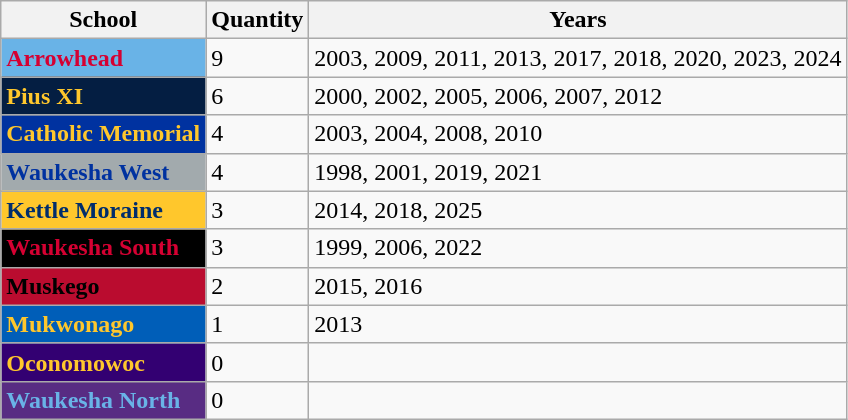<table class="wikitable">
<tr>
<th>School</th>
<th>Quantity</th>
<th>Years</th>
</tr>
<tr>
<td style="background: #69b3e7; color: #d50032"><strong>Arrowhead</strong></td>
<td>9</td>
<td>2003, 2009, 2011, 2013, 2017, 2018, 2020, 2023, 2024</td>
</tr>
<tr>
<td style="background: #041e42; color: #ffc72c"><strong>Pius XI</strong></td>
<td>6</td>
<td>2000, 2002, 2005, 2006, 2007, 2012</td>
</tr>
<tr>
<td style="background: #0032a0; color: #ffc72c"><strong>Catholic Memorial</strong></td>
<td>4</td>
<td>2003, 2004, 2008, 2010</td>
</tr>
<tr>
<td style="background: #a2aaad; color: #0032a0"><strong>Waukesha West</strong></td>
<td>4</td>
<td>1998, 2001, 2019, 2021</td>
</tr>
<tr>
<td style="background: #ffc72c; color: #002d6c"><strong>Kettle Moraine</strong></td>
<td>3</td>
<td>2014, 2018, 2025</td>
</tr>
<tr>
<td style="background: black; color: #d50032"><strong>Waukesha South</strong></td>
<td>3</td>
<td>1999, 2006, 2022</td>
</tr>
<tr>
<td style="background: #ba0c2f; color: black"><strong>Muskego</strong></td>
<td>2</td>
<td>2015, 2016</td>
</tr>
<tr>
<td style="background: #005eb8; color: #ffc72c"><strong>Mukwonago</strong></td>
<td>1</td>
<td>2013</td>
</tr>
<tr>
<td style="background: #330072; color: #ffc72c"><strong>Oconomowoc</strong></td>
<td>0</td>
<td></td>
</tr>
<tr>
<td style="background: #582c83; color: #69b3e7"><strong>Waukesha North</strong></td>
<td>0</td>
<td></td>
</tr>
</table>
